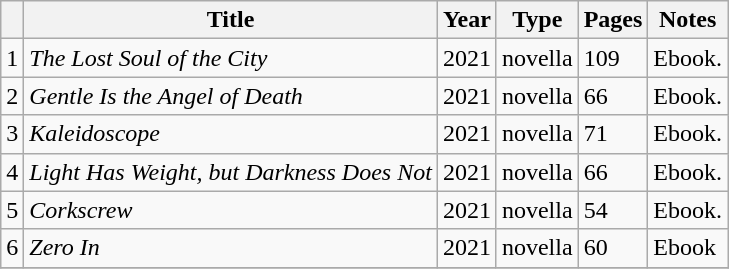<table class="wikitable sortable">
<tr>
<th></th>
<th>Title</th>
<th>Year</th>
<th>Type</th>
<th>Pages</th>
<th>Notes</th>
</tr>
<tr>
<td style="text-align:center">1</td>
<td><em>The Lost Soul of the City</em></td>
<td>2021</td>
<td>novella</td>
<td>109</td>
<td>Ebook.</td>
</tr>
<tr>
<td style="text-align:center">2</td>
<td><em>Gentle Is the Angel of Death</em></td>
<td>2021</td>
<td>novella</td>
<td>66</td>
<td>Ebook.</td>
</tr>
<tr>
<td style="text-align:center">3</td>
<td><em>Kaleidoscope</em></td>
<td>2021</td>
<td>novella</td>
<td>71</td>
<td>Ebook.</td>
</tr>
<tr>
<td style="text-align:center">4</td>
<td><em>Light Has Weight, but Darkness Does Not</em></td>
<td>2021</td>
<td>novella</td>
<td>66</td>
<td>Ebook.</td>
</tr>
<tr>
<td style="text-align:center">5</td>
<td><em>Corkscrew</em></td>
<td>2021</td>
<td>novella</td>
<td>54</td>
<td>Ebook.</td>
</tr>
<tr>
<td style="text-align:center">6</td>
<td><em>Zero In</em></td>
<td>2021</td>
<td>novella</td>
<td>60</td>
<td>Ebook</td>
</tr>
<tr>
</tr>
</table>
